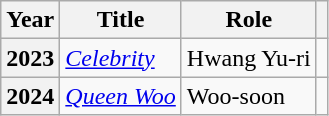<table class="wikitable plainrowheaders sortable">
<tr>
<th scope="col">Year</th>
<th scope="col">Title</th>
<th scope="col">Role</th>
<th scope="col" class="unsortable"></th>
</tr>
<tr>
<th scope="row">2023</th>
<td><em><a href='#'>Celebrity</a></em></td>
<td>Hwang Yu-ri</td>
<td style="text-align:center"></td>
</tr>
<tr>
<th scope="row">2024</th>
<td><em><a href='#'>Queen Woo</a></em></td>
<td>Woo-soon</td>
<td style="text-align:center"></td>
</tr>
</table>
